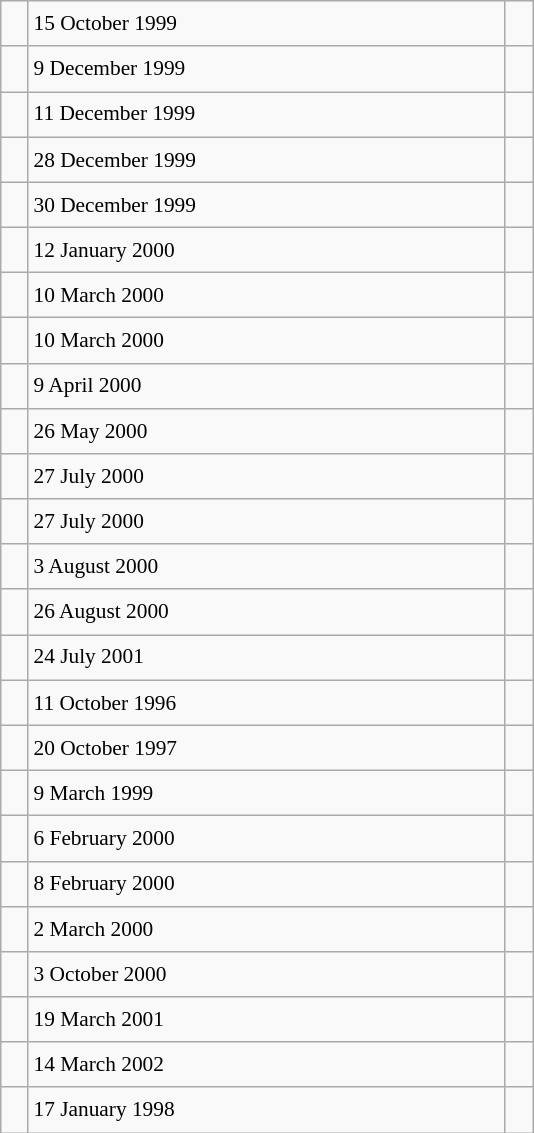<table class="wikitable" style="font-size: 89%; float: left; width: 25em; margin-right: 1em; line-height: 1.65em">
<tr>
<td></td>
<td>15 October 1999</td>
<td></td>
</tr>
<tr>
<td></td>
<td>9 December 1999</td>
<td></td>
</tr>
<tr>
<td></td>
<td>11 December 1999</td>
<td></td>
</tr>
<tr>
<td></td>
<td>28 December 1999</td>
<td></td>
</tr>
<tr>
<td></td>
<td>30 December 1999</td>
<td></td>
</tr>
<tr>
<td></td>
<td>12 January 2000</td>
<td></td>
</tr>
<tr>
<td></td>
<td>10 March 2000</td>
<td></td>
</tr>
<tr>
<td></td>
<td>10 March 2000</td>
<td></td>
</tr>
<tr>
<td></td>
<td>9 April 2000</td>
<td></td>
</tr>
<tr>
<td></td>
<td>26 May 2000</td>
<td></td>
</tr>
<tr>
<td></td>
<td>27 July 2000</td>
<td></td>
</tr>
<tr>
<td></td>
<td>27 July 2000</td>
<td></td>
</tr>
<tr>
<td></td>
<td>3 August 2000</td>
<td></td>
</tr>
<tr>
<td></td>
<td>26 August 2000</td>
<td></td>
</tr>
<tr>
<td></td>
<td>24 July 2001</td>
<td></td>
</tr>
<tr>
<td></td>
<td>11 October 1996</td>
<td></td>
</tr>
<tr>
<td></td>
<td>20 October 1997</td>
<td></td>
</tr>
<tr>
<td></td>
<td>9 March 1999</td>
<td></td>
</tr>
<tr>
<td></td>
<td>6 February 2000</td>
<td></td>
</tr>
<tr>
<td></td>
<td>8 February 2000</td>
<td></td>
</tr>
<tr>
<td></td>
<td>2 March 2000</td>
<td></td>
</tr>
<tr>
<td></td>
<td>3 October 2000</td>
<td></td>
</tr>
<tr>
<td></td>
<td>19 March 2001</td>
<td></td>
</tr>
<tr>
<td></td>
<td>14 March 2002</td>
<td></td>
</tr>
<tr>
<td></td>
<td>17 January 1998</td>
<td></td>
</tr>
</table>
